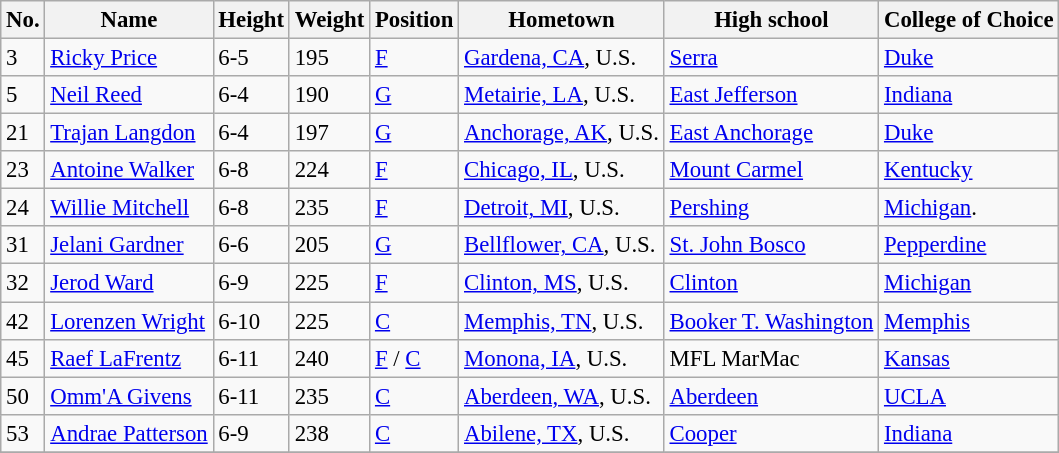<table class="wikitable sortable" style="font-size: 95%;">
<tr>
<th>No.</th>
<th>Name</th>
<th>Height</th>
<th>Weight</th>
<th>Position</th>
<th>Hometown</th>
<th>High school</th>
<th>College of Choice</th>
</tr>
<tr>
<td>3</td>
<td><a href='#'>Ricky Price</a></td>
<td>6-5</td>
<td>195</td>
<td><a href='#'>F</a></td>
<td><a href='#'>Gardena, CA</a>, U.S.</td>
<td><a href='#'>Serra</a></td>
<td><a href='#'>Duke</a></td>
</tr>
<tr>
<td>5</td>
<td><a href='#'>Neil Reed</a></td>
<td>6-4</td>
<td>190</td>
<td><a href='#'>G</a></td>
<td><a href='#'>Metairie, LA</a>, U.S.</td>
<td><a href='#'>East Jefferson</a></td>
<td><a href='#'>Indiana</a></td>
</tr>
<tr>
<td>21</td>
<td><a href='#'>Trajan Langdon</a></td>
<td>6-4</td>
<td>197</td>
<td><a href='#'>G</a></td>
<td><a href='#'>Anchorage, AK</a>, U.S.</td>
<td><a href='#'>East Anchorage</a></td>
<td><a href='#'>Duke</a></td>
</tr>
<tr>
<td>23</td>
<td><a href='#'>Antoine Walker</a></td>
<td>6-8</td>
<td>224</td>
<td><a href='#'>F</a></td>
<td><a href='#'>Chicago, IL</a>, U.S.</td>
<td><a href='#'>Mount Carmel</a></td>
<td><a href='#'>Kentucky</a></td>
</tr>
<tr>
<td>24</td>
<td><a href='#'>Willie Mitchell</a></td>
<td>6-8</td>
<td>235</td>
<td><a href='#'>F</a></td>
<td><a href='#'>Detroit, MI</a>, U.S.</td>
<td><a href='#'>Pershing</a></td>
<td><a href='#'>Michigan</a>.</td>
</tr>
<tr>
<td>31</td>
<td><a href='#'>Jelani Gardner</a></td>
<td>6-6</td>
<td>205</td>
<td><a href='#'>G</a></td>
<td><a href='#'>Bellflower, CA</a>, U.S.</td>
<td><a href='#'>St. John Bosco</a></td>
<td><a href='#'>Pepperdine</a></td>
</tr>
<tr>
<td>32</td>
<td><a href='#'>Jerod Ward</a></td>
<td>6-9</td>
<td>225</td>
<td><a href='#'>F</a></td>
<td><a href='#'>Clinton, MS</a>, U.S.</td>
<td><a href='#'>Clinton</a></td>
<td><a href='#'>Michigan</a></td>
</tr>
<tr>
<td>42</td>
<td><a href='#'>Lorenzen Wright</a></td>
<td>6-10</td>
<td>225</td>
<td><a href='#'>C</a></td>
<td><a href='#'>Memphis, TN</a>, U.S.</td>
<td><a href='#'>Booker T. Washington</a></td>
<td><a href='#'>Memphis</a></td>
</tr>
<tr>
<td>45</td>
<td><a href='#'>Raef LaFrentz</a></td>
<td>6-11</td>
<td>240</td>
<td><a href='#'>F</a> / <a href='#'>C</a></td>
<td><a href='#'>Monona, IA</a>, U.S.</td>
<td>MFL MarMac</td>
<td><a href='#'>Kansas</a></td>
</tr>
<tr>
<td>50</td>
<td><a href='#'>Omm'A Givens</a></td>
<td>6-11</td>
<td>235</td>
<td><a href='#'>C</a></td>
<td><a href='#'>Aberdeen, WA</a>, U.S.</td>
<td><a href='#'>Aberdeen</a></td>
<td><a href='#'>UCLA</a></td>
</tr>
<tr>
<td>53</td>
<td><a href='#'>Andrae Patterson</a></td>
<td>6-9</td>
<td>238</td>
<td><a href='#'>C</a></td>
<td><a href='#'>Abilene, TX</a>, U.S.</td>
<td><a href='#'>Cooper</a></td>
<td><a href='#'>Indiana</a></td>
</tr>
<tr>
</tr>
</table>
